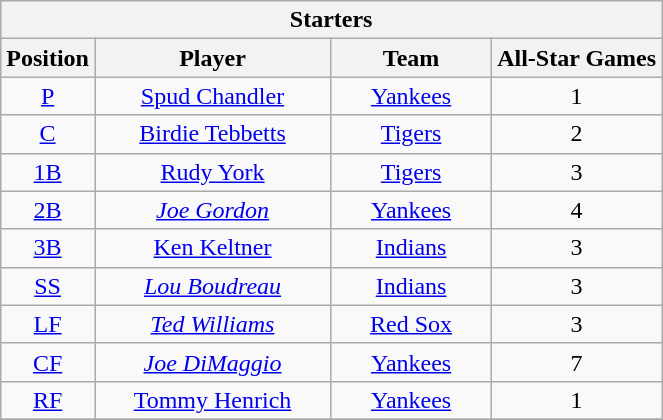<table class="wikitable" style="font-size: 100%; text-align:right;">
<tr>
<th colspan="4">Starters</th>
</tr>
<tr>
<th>Position</th>
<th width="150">Player</th>
<th width="100">Team</th>
<th>All-Star Games</th>
</tr>
<tr>
<td align="center"><a href='#'>P</a></td>
<td align="center"><a href='#'>Spud Chandler</a></td>
<td align="center"><a href='#'>Yankees</a></td>
<td align="center">1</td>
</tr>
<tr>
<td align="center"><a href='#'>C</a></td>
<td align="center"><a href='#'>Birdie Tebbetts</a></td>
<td align="center"><a href='#'>Tigers</a></td>
<td align="center">2</td>
</tr>
<tr>
<td align="center"><a href='#'>1B</a></td>
<td align="center"><a href='#'>Rudy York</a></td>
<td align="center"><a href='#'>Tigers</a></td>
<td align="center">3</td>
</tr>
<tr>
<td align="center"><a href='#'>2B</a></td>
<td align="center"><em><a href='#'>Joe Gordon</a></em></td>
<td align="center"><a href='#'>Yankees</a></td>
<td align="center">4</td>
</tr>
<tr>
<td align="center"><a href='#'>3B</a></td>
<td align="center"><a href='#'>Ken Keltner</a></td>
<td align="center"><a href='#'>Indians</a></td>
<td align="center">3</td>
</tr>
<tr>
<td align="center"><a href='#'>SS</a></td>
<td align="center"><em><a href='#'>Lou Boudreau</a></em></td>
<td align="center"><a href='#'>Indians</a></td>
<td align="center">3</td>
</tr>
<tr>
<td align="center"><a href='#'>LF</a></td>
<td align="center"><em><a href='#'>Ted Williams</a></em></td>
<td align="center"><a href='#'>Red Sox</a></td>
<td align="center">3</td>
</tr>
<tr>
<td align="center"><a href='#'>CF</a></td>
<td align="center"><em><a href='#'>Joe DiMaggio</a></em></td>
<td align="center"><a href='#'>Yankees</a></td>
<td align="center">7</td>
</tr>
<tr>
<td align="center"><a href='#'>RF</a></td>
<td align="center"><a href='#'>Tommy Henrich</a></td>
<td align="center"><a href='#'>Yankees</a></td>
<td align="center">1</td>
</tr>
<tr>
</tr>
</table>
